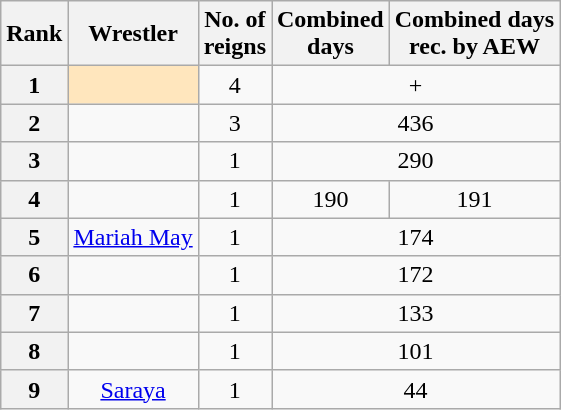<table class="wikitable sortable" style="text-align: center">
<tr>
<th>Rank</th>
<th>Wrestler</th>
<th>No. of<br>reigns</th>
<th>Combined<br>days</th>
<th>Combined days<br>rec. by AEW</th>
</tr>
<tr>
<th>1</th>
<td style="background:#ffe6bd;"> </td>
<td>4</td>
<td colspan="2">+</td>
</tr>
<tr>
<th>2</th>
<td></td>
<td>3</td>
<td colspan="2">436</td>
</tr>
<tr>
<th>3</th>
<td></td>
<td>1</td>
<td colspan="2">290</td>
</tr>
<tr>
<th>4</th>
<td></td>
<td>1</td>
<td>190</td>
<td>191</td>
</tr>
<tr>
<th>5</th>
<td><a href='#'>Mariah May</a></td>
<td>1</td>
<td colspan="2">174</td>
</tr>
<tr>
<th>6</th>
<td></td>
<td>1</td>
<td colspan="2">172</td>
</tr>
<tr>
<th>7</th>
<td></td>
<td>1</td>
<td colspan="2">133</td>
</tr>
<tr>
<th>8</th>
<td></td>
<td>1</td>
<td colspan="2">101</td>
</tr>
<tr>
<th>9</th>
<td><a href='#'>Saraya</a></td>
<td>1</td>
<td colspan="2">44</td>
</tr>
</table>
